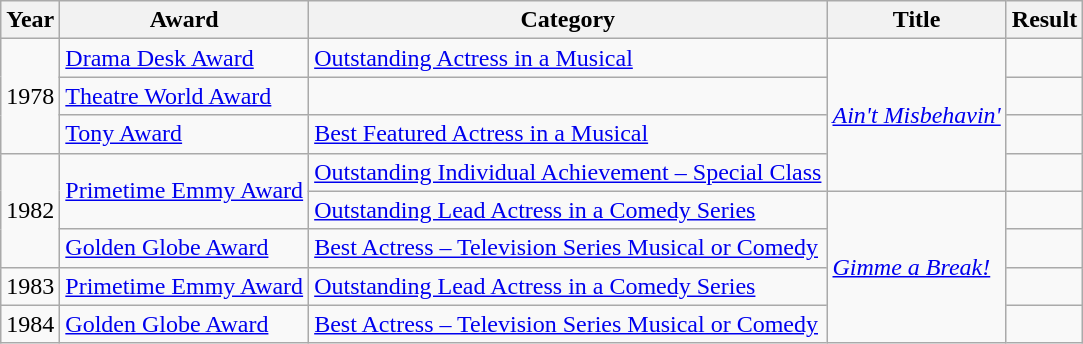<table class="wikitable sortable">
<tr>
<th>Year</th>
<th>Award</th>
<th>Category</th>
<th>Title</th>
<th>Result</th>
</tr>
<tr>
<td rowspan="3">1978</td>
<td><a href='#'>Drama Desk Award</a></td>
<td><a href='#'>Outstanding Actress in a Musical</a></td>
<td rowspan="4"><em><a href='#'>Ain't Misbehavin'</a></em></td>
<td></td>
</tr>
<tr>
<td><a href='#'>Theatre World Award</a></td>
<td></td>
<td></td>
</tr>
<tr>
<td><a href='#'>Tony Award</a></td>
<td><a href='#'>Best Featured Actress in a Musical</a></td>
<td></td>
</tr>
<tr>
<td rowspan="3">1982</td>
<td rowspan="2"><a href='#'>Primetime Emmy Award</a></td>
<td><a href='#'>Outstanding Individual Achievement – Special Class</a></td>
<td></td>
</tr>
<tr>
<td><a href='#'>Outstanding Lead Actress in a Comedy Series</a></td>
<td rowspan="4"><em><a href='#'>Gimme a Break!</a></em></td>
<td></td>
</tr>
<tr>
<td><a href='#'>Golden Globe Award</a></td>
<td><a href='#'>Best Actress – Television Series Musical or Comedy</a></td>
<td></td>
</tr>
<tr>
<td>1983</td>
<td><a href='#'>Primetime Emmy Award</a></td>
<td><a href='#'>Outstanding Lead Actress in a Comedy Series</a></td>
<td></td>
</tr>
<tr>
<td>1984</td>
<td><a href='#'>Golden Globe Award</a></td>
<td><a href='#'>Best Actress – Television Series Musical or Comedy</a></td>
<td></td>
</tr>
</table>
